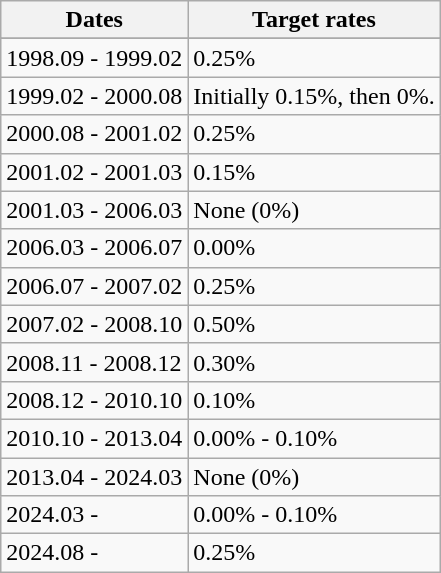<table class="wikitable">
<tr>
<th>Dates</th>
<th>Target rates</th>
</tr>
<tr>
</tr>
<tr>
<td>1998.09 - 1999.02</td>
<td>0.25%</td>
</tr>
<tr>
<td>1999.02 - 2000.08</td>
<td>Initially 0.15%, then 0%.</td>
</tr>
<tr>
<td>2000.08 - 2001.02</td>
<td>0.25%</td>
</tr>
<tr>
<td>2001.02 - 2001.03</td>
<td>0.15%</td>
</tr>
<tr>
<td>2001.03 - 2006.03</td>
<td>None (0%)</td>
</tr>
<tr>
<td>2006.03 - 2006.07</td>
<td>0.00%</td>
</tr>
<tr>
<td>2006.07 - 2007.02</td>
<td>0.25%</td>
</tr>
<tr>
<td>2007.02 - 2008.10</td>
<td>0.50%</td>
</tr>
<tr>
<td>2008.11 - 2008.12</td>
<td>0.30%</td>
</tr>
<tr>
<td>2008.12 - 2010.10</td>
<td>0.10%</td>
</tr>
<tr>
<td>2010.10 - 2013.04</td>
<td>0.00% - 0.10%</td>
</tr>
<tr>
<td>2013.04 - 2024.03</td>
<td>None (0%)</td>
</tr>
<tr>
<td>2024.03 -</td>
<td>0.00% - 0.10%</td>
</tr>
<tr>
<td>2024.08 -</td>
<td>0.25%</td>
</tr>
</table>
